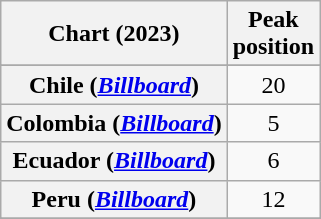<table class="wikitable sortable plainrowheaders" style="text-align:center">
<tr>
<th scope="col">Chart (2023)</th>
<th scope="col">Peak<br>position</th>
</tr>
<tr>
</tr>
<tr>
<th scope="row">Chile (<em><a href='#'>Billboard</a></em>)</th>
<td>20</td>
</tr>
<tr>
<th scope="row">Colombia (<em><a href='#'>Billboard</a></em>)</th>
<td>5</td>
</tr>
<tr>
<th scope="row">Ecuador (<em><a href='#'>Billboard</a></em>)</th>
<td>6</td>
</tr>
<tr>
<th scope="row">Peru (<em><a href='#'>Billboard</a></em>)</th>
<td>12</td>
</tr>
<tr>
</tr>
<tr>
</tr>
<tr>
</tr>
</table>
